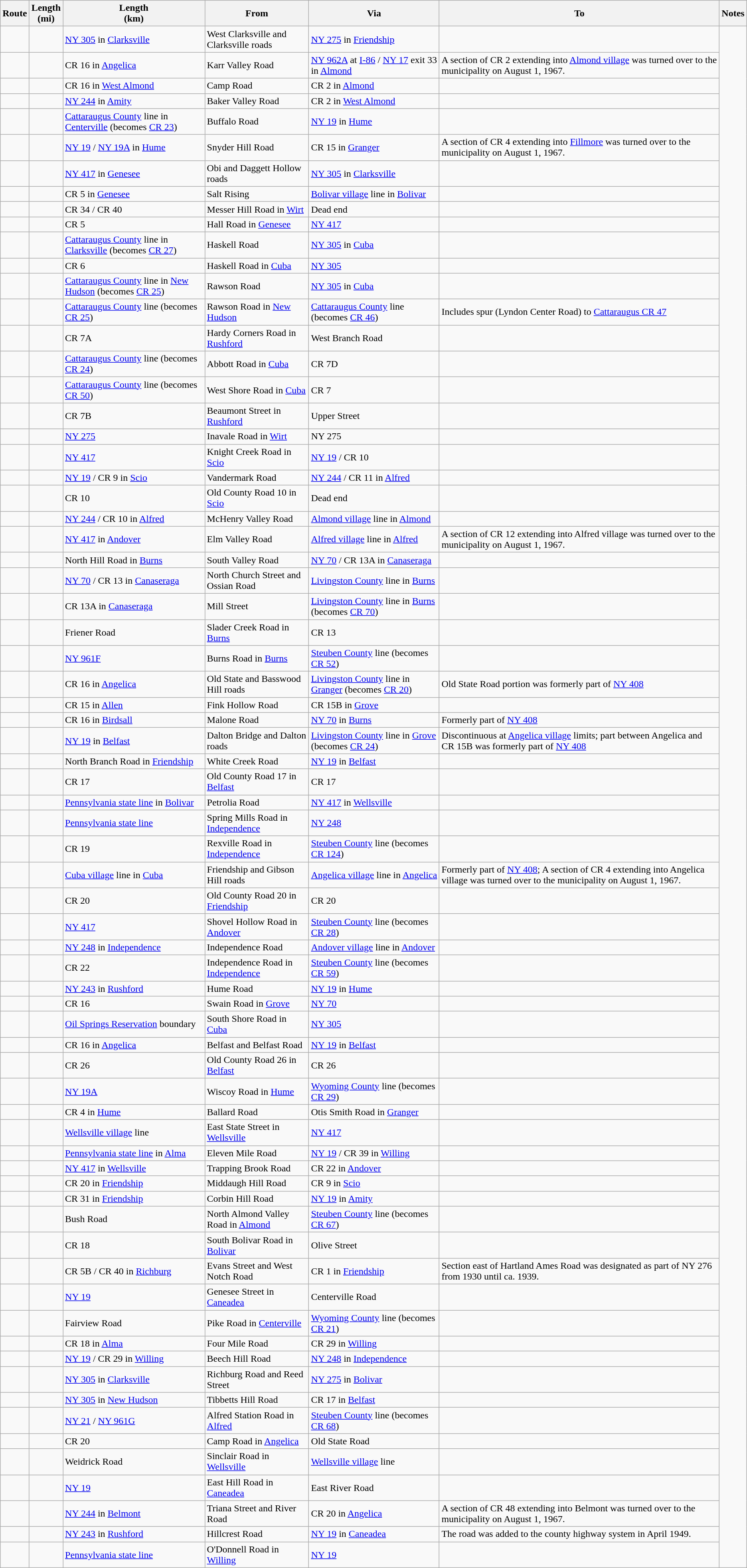<table class="wikitable sortable">
<tr>
<th>Route</th>
<th>Length<br>(mi)</th>
<th>Length<br>(km)</th>
<th class="unsortable">From</th>
<th class="unsortable">Via</th>
<th class="unsortable">To</th>
<th class="unsortable">Notes</th>
</tr>
<tr>
<td id="1"></td>
<td></td>
<td><a href='#'>NY&nbsp;305</a> in <a href='#'>Clarksville</a></td>
<td>West Clarksville and Clarksville roads</td>
<td><a href='#'>NY&nbsp;275</a> in <a href='#'>Friendship</a></td>
<td></td>
</tr>
<tr>
<td id="2"></td>
<td></td>
<td>CR 16 in <a href='#'>Angelica</a></td>
<td>Karr Valley Road</td>
<td><a href='#'>NY&nbsp;962A</a> at <a href='#'>I-86</a> / <a href='#'>NY&nbsp;17</a> exit 33 in <a href='#'>Almond</a></td>
<td>A section of CR 2 extending into <a href='#'>Almond village</a> was turned over to the municipality on August 1, 1967.</td>
</tr>
<tr>
<td id="2A"></td>
<td></td>
<td>CR 16 in <a href='#'>West Almond</a></td>
<td>Camp Road</td>
<td>CR 2 in <a href='#'>Almond</a></td>
<td></td>
</tr>
<tr>
<td id="2B"></td>
<td></td>
<td><a href='#'>NY&nbsp;244</a> in <a href='#'>Amity</a></td>
<td>Baker Valley Road</td>
<td>CR 2 in <a href='#'>West Almond</a></td>
<td></td>
</tr>
<tr>
<td id="3"></td>
<td></td>
<td><a href='#'>Cattaraugus County</a> line in <a href='#'>Centerville</a> (becomes <a href='#'>CR 23</a>)</td>
<td>Buffalo Road</td>
<td><a href='#'>NY&nbsp;19</a> in <a href='#'>Hume</a></td>
<td></td>
</tr>
<tr>
<td id="4"></td>
<td></td>
<td><a href='#'>NY&nbsp;19</a> / <a href='#'>NY&nbsp;19A</a> in <a href='#'>Hume</a></td>
<td>Snyder Hill Road</td>
<td>CR 15 in <a href='#'>Granger</a></td>
<td>A section of CR 4 extending into <a href='#'>Fillmore</a> was turned over to the municipality on August 1, 1967.</td>
</tr>
<tr>
<td id="5"></td>
<td></td>
<td><a href='#'>NY&nbsp;417</a> in <a href='#'>Genesee</a></td>
<td>Obi and Daggett Hollow roads</td>
<td><a href='#'>NY&nbsp;305</a> in <a href='#'>Clarksville</a></td>
<td></td>
</tr>
<tr>
<td id="5A"></td>
<td></td>
<td>CR 5 in <a href='#'>Genesee</a></td>
<td>Salt Rising</td>
<td><a href='#'>Bolivar village</a> line in <a href='#'>Bolivar</a></td>
<td></td>
</tr>
<tr>
<td id="5B"></td>
<td></td>
<td>CR 34 / CR 40</td>
<td>Messer Hill Road in <a href='#'>Wirt</a></td>
<td>Dead end</td>
<td></td>
</tr>
<tr>
<td id="5C"></td>
<td></td>
<td>CR 5</td>
<td>Hall Road in <a href='#'>Genesee</a></td>
<td><a href='#'>NY&nbsp;417</a></td>
<td></td>
</tr>
<tr>
<td id="6"></td>
<td></td>
<td><a href='#'>Cattaraugus County</a> line in <a href='#'>Clarksville</a> (becomes <a href='#'>CR 27</a>)</td>
<td>Haskell Road</td>
<td><a href='#'>NY&nbsp;305</a> in <a href='#'>Cuba</a></td>
<td></td>
</tr>
<tr>
<td id="6S"></td>
<td></td>
<td>CR 6</td>
<td>Haskell Road in <a href='#'>Cuba</a></td>
<td><a href='#'>NY&nbsp;305</a></td>
<td></td>
</tr>
<tr>
<td id="7"></td>
<td></td>
<td><a href='#'>Cattaraugus County</a> line in <a href='#'>New Hudson</a> (becomes <a href='#'>CR 25</a>)</td>
<td>Rawson Road</td>
<td><a href='#'>NY&nbsp;305</a> in <a href='#'>Cuba</a></td>
<td></td>
</tr>
<tr>
<td id="7A"></td>
<td></td>
<td><a href='#'>Cattaraugus County</a> line (becomes <a href='#'>CR 25</a>)</td>
<td>Rawson Road in <a href='#'>New Hudson</a></td>
<td><a href='#'>Cattaraugus County</a> line (becomes <a href='#'>CR 46</a>)</td>
<td>Includes spur (Lyndon Center Road) to <a href='#'>Cattaraugus CR 47</a></td>
</tr>
<tr>
<td id="7B"></td>
<td></td>
<td>CR 7A</td>
<td>Hardy Corners Road in <a href='#'>Rushford</a></td>
<td>West Branch Road</td>
<td></td>
</tr>
<tr>
<td id="7C"></td>
<td></td>
<td><a href='#'>Cattaraugus County</a> line (becomes <a href='#'>CR 24</a>)</td>
<td>Abbott Road in <a href='#'>Cuba</a></td>
<td>CR 7D</td>
<td></td>
</tr>
<tr>
<td id="7D"></td>
<td></td>
<td><a href='#'>Cattaraugus County</a> line (becomes <a href='#'>CR 50</a>)</td>
<td>West Shore Road in <a href='#'>Cuba</a></td>
<td>CR 7</td>
<td></td>
</tr>
<tr>
<td id="7E"></td>
<td></td>
<td>CR 7B</td>
<td>Beaumont Street in <a href='#'>Rushford</a></td>
<td>Upper Street</td>
<td></td>
</tr>
<tr>
<td id="8"></td>
<td></td>
<td><a href='#'>NY&nbsp;275</a></td>
<td>Inavale Road in <a href='#'>Wirt</a></td>
<td>NY 275</td>
<td></td>
</tr>
<tr>
<td id="9"></td>
<td></td>
<td><a href='#'>NY&nbsp;417</a></td>
<td>Knight Creek Road in <a href='#'>Scio</a></td>
<td><a href='#'>NY&nbsp;19</a> / CR 10</td>
<td></td>
</tr>
<tr>
<td id="10"></td>
<td></td>
<td><a href='#'>NY&nbsp;19</a> / CR 9 in <a href='#'>Scio</a></td>
<td>Vandermark Road</td>
<td><a href='#'>NY&nbsp;244</a> / CR 11 in <a href='#'>Alfred</a></td>
<td></td>
</tr>
<tr>
<td id="10S"></td>
<td></td>
<td>CR 10</td>
<td>Old County Road 10 in <a href='#'>Scio</a></td>
<td>Dead end</td>
<td></td>
</tr>
<tr>
<td id="11"></td>
<td></td>
<td><a href='#'>NY&nbsp;244</a> / CR 10 in <a href='#'>Alfred</a></td>
<td>McHenry Valley Road</td>
<td><a href='#'>Almond village</a> line in <a href='#'>Almond</a></td>
<td></td>
</tr>
<tr>
<td id="12"></td>
<td></td>
<td><a href='#'>NY&nbsp;417</a> in <a href='#'>Andover</a></td>
<td>Elm Valley Road</td>
<td><a href='#'>Alfred village</a> line in <a href='#'>Alfred</a></td>
<td>A section of CR 12 extending into Alfred village was turned over to the municipality on August 1, 1967.</td>
</tr>
<tr>
<td id="13"></td>
<td></td>
<td>North Hill Road in <a href='#'>Burns</a></td>
<td>South Valley Road</td>
<td><a href='#'>NY&nbsp;70</a> / CR 13A in <a href='#'>Canaseraga</a></td>
<td></td>
</tr>
<tr>
<td id="13A"></td>
<td></td>
<td><a href='#'>NY&nbsp;70</a> / CR 13 in <a href='#'>Canaseraga</a></td>
<td>North Church Street and Ossian Road</td>
<td><a href='#'>Livingston County</a> line in <a href='#'>Burns</a></td>
<td></td>
</tr>
<tr>
<td id="13B"></td>
<td></td>
<td>CR 13A in <a href='#'>Canaseraga</a></td>
<td>Mill Street</td>
<td><a href='#'>Livingston County</a> line in <a href='#'>Burns</a> (becomes <a href='#'>CR 70</a>)</td>
<td></td>
</tr>
<tr>
<td id="13C"></td>
<td></td>
<td>Friener Road</td>
<td>Slader Creek Road in <a href='#'>Burns</a></td>
<td>CR 13</td>
<td></td>
</tr>
<tr>
<td id="14"></td>
<td></td>
<td><a href='#'>NY&nbsp;961F</a></td>
<td>Burns Road in <a href='#'>Burns</a></td>
<td><a href='#'>Steuben County</a> line (becomes <a href='#'>CR 52</a>)</td>
<td></td>
</tr>
<tr>
<td id="15"></td>
<td></td>
<td>CR 16 in <a href='#'>Angelica</a></td>
<td>Old State and Basswood Hill roads</td>
<td><a href='#'>Livingston County</a> line in <a href='#'>Granger</a> (becomes <a href='#'>CR 20</a>)</td>
<td>Old State Road portion was formerly part of <a href='#'>NY&nbsp;408</a></td>
</tr>
<tr>
<td id="15A"></td>
<td></td>
<td>CR 15 in <a href='#'>Allen</a></td>
<td>Fink Hollow Road</td>
<td>CR 15B in <a href='#'>Grove</a></td>
<td></td>
</tr>
<tr>
<td id="15B"></td>
<td></td>
<td>CR 16 in <a href='#'>Birdsall</a></td>
<td>Malone Road</td>
<td><a href='#'>NY&nbsp;70</a> in <a href='#'>Burns</a></td>
<td>Formerly part of <a href='#'>NY&nbsp;408</a></td>
</tr>
<tr>
<td id="16"></td>
<td></td>
<td><a href='#'>NY&nbsp;19</a> in <a href='#'>Belfast</a></td>
<td>Dalton Bridge and Dalton roads</td>
<td><a href='#'>Livingston County</a> line in <a href='#'>Grove</a> (becomes <a href='#'>CR 24</a>)</td>
<td>Discontinuous at <a href='#'>Angelica village</a> limits; part between Angelica and CR 15B was formerly part of <a href='#'>NY&nbsp;408</a></td>
</tr>
<tr>
<td id="17"></td>
<td></td>
<td>North Branch Road in <a href='#'>Friendship</a></td>
<td>White Creek Road</td>
<td><a href='#'>NY&nbsp;19</a> in <a href='#'>Belfast</a></td>
<td></td>
</tr>
<tr>
<td id="17S"></td>
<td></td>
<td>CR 17</td>
<td>Old County Road 17 in <a href='#'>Belfast</a></td>
<td>CR 17</td>
<td></td>
</tr>
<tr>
<td id="18"></td>
<td></td>
<td><a href='#'>Pennsylvania state line</a> in <a href='#'>Bolivar</a></td>
<td>Petrolia Road</td>
<td><a href='#'>NY&nbsp;417</a> in <a href='#'>Wellsville</a></td>
<td></td>
</tr>
<tr>
<td id="19"></td>
<td></td>
<td><a href='#'>Pennsylvania state line</a></td>
<td>Spring Mills Road in <a href='#'>Independence</a></td>
<td><a href='#'>NY&nbsp;248</a></td>
<td></td>
</tr>
<tr>
<td id="19A"></td>
<td></td>
<td>CR 19</td>
<td>Rexville Road in <a href='#'>Independence</a></td>
<td><a href='#'>Steuben County</a> line (becomes <a href='#'>CR 124</a>)</td>
<td></td>
</tr>
<tr>
<td id="20"></td>
<td></td>
<td><a href='#'>Cuba village</a> line in <a href='#'>Cuba</a></td>
<td>Friendship and Gibson Hill roads</td>
<td><a href='#'>Angelica village</a> line in <a href='#'>Angelica</a></td>
<td>Formerly part of <a href='#'>NY&nbsp;408</a>; A section of CR 4 extending into Angelica village was turned over to the municipality on August 1, 1967.</td>
</tr>
<tr>
<td id="20S"></td>
<td></td>
<td>CR 20</td>
<td>Old County Road 20 in <a href='#'>Friendship</a></td>
<td>CR 20</td>
<td></td>
</tr>
<tr>
<td id="21"></td>
<td></td>
<td><a href='#'>NY&nbsp;417</a></td>
<td>Shovel Hollow Road in <a href='#'>Andover</a></td>
<td><a href='#'>Steuben County</a> line (becomes <a href='#'>CR 28</a>)</td>
<td></td>
</tr>
<tr>
<td id="22"></td>
<td></td>
<td><a href='#'>NY&nbsp;248</a> in <a href='#'>Independence</a></td>
<td>Independence Road</td>
<td><a href='#'>Andover village</a> line in <a href='#'>Andover</a></td>
<td></td>
</tr>
<tr>
<td id="22A"></td>
<td></td>
<td>CR 22</td>
<td>Independence Road in <a href='#'>Independence</a></td>
<td><a href='#'>Steuben County</a> line (becomes <a href='#'>CR 59</a>)</td>
<td></td>
</tr>
<tr>
<td id="23"></td>
<td></td>
<td><a href='#'>NY&nbsp;243</a> in <a href='#'>Rushford</a></td>
<td>Hume Road</td>
<td><a href='#'>NY&nbsp;19</a> in <a href='#'>Hume</a></td>
<td></td>
</tr>
<tr>
<td id="24"></td>
<td></td>
<td>CR 16</td>
<td>Swain Road in <a href='#'>Grove</a></td>
<td><a href='#'>NY&nbsp;70</a></td>
<td></td>
</tr>
<tr>
<td id="25"></td>
<td></td>
<td><a href='#'>Oil Springs Reservation</a> boundary</td>
<td>South Shore Road in <a href='#'>Cuba</a></td>
<td><a href='#'>NY&nbsp;305</a></td>
<td></td>
</tr>
<tr>
<td id="26"></td>
<td></td>
<td>CR 16 in <a href='#'>Angelica</a></td>
<td>Belfast and Belfast Road</td>
<td><a href='#'>NY&nbsp;19</a> in <a href='#'>Belfast</a></td>
<td></td>
</tr>
<tr>
<td id="26S"></td>
<td></td>
<td>CR 26</td>
<td>Old County Road 26 in <a href='#'>Belfast</a></td>
<td>CR 26</td>
<td></td>
</tr>
<tr>
<td id="27"></td>
<td></td>
<td><a href='#'>NY&nbsp;19A</a></td>
<td>Wiscoy Road in <a href='#'>Hume</a></td>
<td><a href='#'>Wyoming County</a> line (becomes <a href='#'>CR 29</a>)</td>
<td></td>
</tr>
<tr>
<td id="27B"></td>
<td></td>
<td>CR 4 in <a href='#'>Hume</a></td>
<td>Ballard Road</td>
<td>Otis Smith Road in <a href='#'>Granger</a></td>
<td></td>
</tr>
<tr>
<td id="28"></td>
<td></td>
<td><a href='#'>Wellsville village</a> line</td>
<td>East State Street in <a href='#'>Wellsville</a></td>
<td><a href='#'>NY&nbsp;417</a></td>
<td></td>
</tr>
<tr>
<td id="29"></td>
<td></td>
<td><a href='#'>Pennsylvania state line</a> in <a href='#'>Alma</a></td>
<td>Eleven Mile Road</td>
<td><a href='#'>NY&nbsp;19</a> / CR 39 in <a href='#'>Willing</a></td>
<td></td>
</tr>
<tr>
<td id="30"></td>
<td></td>
<td><a href='#'>NY&nbsp;417</a> in <a href='#'>Wellsville</a></td>
<td>Trapping Brook Road</td>
<td>CR 22 in <a href='#'>Andover</a></td>
<td></td>
</tr>
<tr>
<td id="31"></td>
<td></td>
<td>CR 20 in <a href='#'>Friendship</a></td>
<td>Middaugh Hill Road</td>
<td>CR 9 in <a href='#'>Scio</a></td>
<td></td>
</tr>
<tr>
<td id="31A"></td>
<td></td>
<td>CR 31 in <a href='#'>Friendship</a></td>
<td>Corbin Hill Road</td>
<td><a href='#'>NY&nbsp;19</a> in <a href='#'>Amity</a></td>
<td></td>
</tr>
<tr>
<td id="32"></td>
<td></td>
<td>Bush Road</td>
<td>North Almond Valley Road in <a href='#'>Almond</a></td>
<td><a href='#'>Steuben County</a> line (becomes <a href='#'>CR 67</a>)</td>
<td></td>
</tr>
<tr>
<td id="33"></td>
<td></td>
<td>CR 18</td>
<td>South Bolivar Road in <a href='#'>Bolivar</a></td>
<td>Olive Street</td>
<td></td>
</tr>
<tr>
<td id="34"></td>
<td></td>
<td>CR 5B / CR 40 in <a href='#'>Richburg</a></td>
<td>Evans Street and West Notch Road</td>
<td>CR 1 in <a href='#'>Friendship</a></td>
<td>Section east of Hartland Ames Road was designated as part of NY 276 from 1930 until ca. 1939.</td>
</tr>
<tr>
<td id="35"></td>
<td></td>
<td><a href='#'>NY&nbsp;19</a></td>
<td>Genesee Street in <a href='#'>Caneadea</a></td>
<td>Centerville Road</td>
<td></td>
</tr>
<tr>
<td id="36"></td>
<td></td>
<td>Fairview Road</td>
<td>Pike Road in <a href='#'>Centerville</a></td>
<td><a href='#'>Wyoming County</a> line (becomes <a href='#'>CR 21</a>)</td>
<td></td>
</tr>
<tr>
<td id="38"></td>
<td></td>
<td>CR 18 in <a href='#'>Alma</a></td>
<td>Four Mile Road</td>
<td>CR 29 in <a href='#'>Willing</a></td>
<td></td>
</tr>
<tr>
<td id="39"></td>
<td></td>
<td><a href='#'>NY&nbsp;19</a> / CR 29 in <a href='#'>Willing</a></td>
<td>Beech Hill Road</td>
<td><a href='#'>NY&nbsp;248</a> in <a href='#'>Independence</a></td>
<td></td>
</tr>
<tr>
<td id="40"></td>
<td></td>
<td><a href='#'>NY&nbsp;305</a> in <a href='#'>Clarksville</a></td>
<td>Richburg Road and Reed Street</td>
<td><a href='#'>NY&nbsp;275</a> in <a href='#'>Bolivar</a></td>
<td></td>
</tr>
<tr>
<td id="41"></td>
<td></td>
<td><a href='#'>NY&nbsp;305</a> in <a href='#'>New Hudson</a></td>
<td>Tibbetts Hill Road</td>
<td>CR 17 in <a href='#'>Belfast</a></td>
<td></td>
</tr>
<tr>
<td id="42"></td>
<td></td>
<td><a href='#'>NY&nbsp;21</a> / <a href='#'>NY&nbsp;961G</a></td>
<td>Alfred Station Road in <a href='#'>Alfred</a></td>
<td><a href='#'>Steuben County</a> line (becomes <a href='#'>CR 68</a>)</td>
<td></td>
</tr>
<tr>
<td id="43"></td>
<td></td>
<td>CR 20</td>
<td>Camp Road in <a href='#'>Angelica</a></td>
<td>Old State Road</td>
<td></td>
</tr>
<tr>
<td id="44"></td>
<td></td>
<td>Weidrick Road</td>
<td>Sinclair Road in <a href='#'>Wellsville</a></td>
<td><a href='#'>Wellsville village</a> line</td>
<td></td>
</tr>
<tr>
<td id="46"></td>
<td></td>
<td><a href='#'>NY&nbsp;19</a></td>
<td>East Hill Road in <a href='#'>Caneadea</a></td>
<td>East River Road</td>
<td></td>
</tr>
<tr>
<td id="48"></td>
<td></td>
<td><a href='#'>NY&nbsp;244</a> in <a href='#'>Belmont</a></td>
<td>Triana Street and River Road</td>
<td>CR 20 in <a href='#'>Angelica</a></td>
<td>A section of CR 48 extending into Belmont was turned over to the municipality on August 1, 1967.</td>
</tr>
<tr>
<td id="49"></td>
<td></td>
<td><a href='#'>NY&nbsp;243</a> in <a href='#'>Rushford</a></td>
<td>Hillcrest Road</td>
<td><a href='#'>NY&nbsp;19</a> in <a href='#'>Caneadea</a></td>
<td>The road was added to the county highway system in April 1949.</td>
</tr>
<tr>
<td id="50"></td>
<td></td>
<td><a href='#'>Pennsylvania state line</a></td>
<td>O'Donnell Road in <a href='#'>Willing</a></td>
<td><a href='#'>NY&nbsp;19</a></td>
<td></td>
</tr>
</table>
